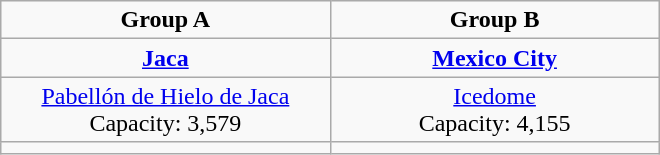<table class="wikitable" style="text-align:center;" width=440px>
<tr>
<td><strong>Group A</strong></td>
<td><strong>Group B</strong></td>
</tr>
<tr>
<td width=220px><strong><a href='#'>Jaca</a></strong></td>
<td width=220px><strong><a href='#'>Mexico City</a></strong></td>
</tr>
<tr>
<td><a href='#'>Pabellón de Hielo de Jaca</a><br>Capacity: 3,579</td>
<td><a href='#'>Icedome</a><br>Capacity: 4,155</td>
</tr>
<tr>
<td></td>
<td></td>
</tr>
</table>
